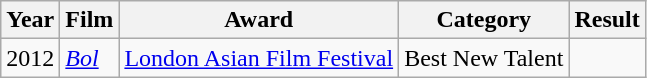<table class="wikitable">
<tr>
<th>Year</th>
<th>Film</th>
<th>Award</th>
<th>Category</th>
<th>Result</th>
</tr>
<tr>
<td>2012</td>
<td><em><a href='#'>Bol</a></em></td>
<td><a href='#'>London Asian Film Festival</a></td>
<td>Best New Talent</td>
<td></td>
</tr>
</table>
